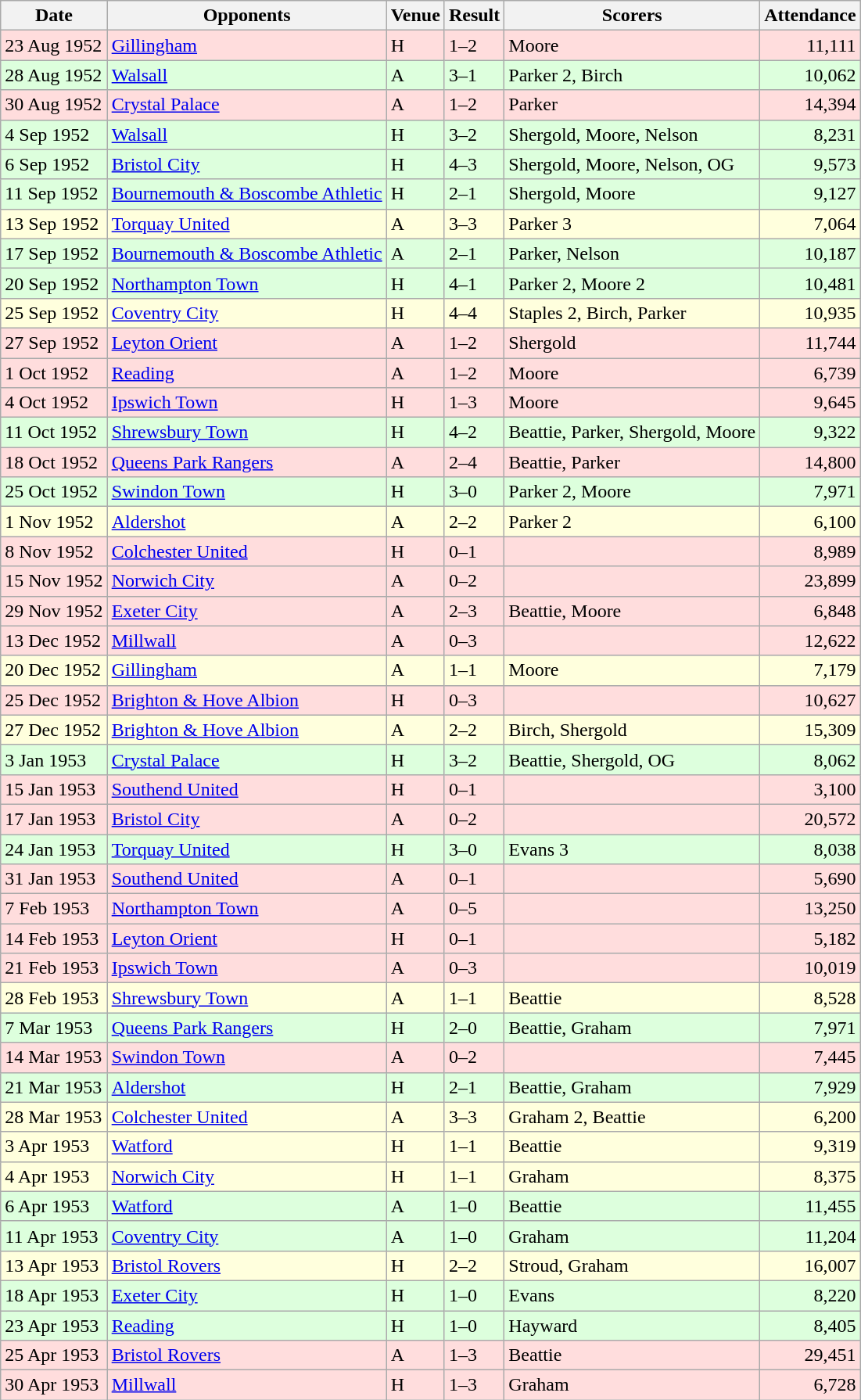<table class="wikitable sortable">
<tr>
<th>Date</th>
<th>Opponents</th>
<th>Venue</th>
<th>Result</th>
<th>Scorers</th>
<th>Attendance</th>
</tr>
<tr bgcolor="#ffdddd">
<td>23 Aug 1952</td>
<td><a href='#'>Gillingham</a></td>
<td>H</td>
<td>1–2</td>
<td>Moore</td>
<td align="right">11,111</td>
</tr>
<tr bgcolor="#ddffdd">
<td>28 Aug 1952</td>
<td><a href='#'>Walsall</a></td>
<td>A</td>
<td>3–1</td>
<td>Parker 2, Birch</td>
<td align="right">10,062</td>
</tr>
<tr bgcolor="#ffdddd">
<td>30 Aug 1952</td>
<td><a href='#'>Crystal Palace</a></td>
<td>A</td>
<td>1–2</td>
<td>Parker</td>
<td align="right">14,394</td>
</tr>
<tr bgcolor="#ddffdd">
<td>4 Sep 1952</td>
<td><a href='#'>Walsall</a></td>
<td>H</td>
<td>3–2</td>
<td>Shergold, Moore, Nelson</td>
<td align="right">8,231</td>
</tr>
<tr bgcolor="#ddffdd">
<td>6 Sep 1952</td>
<td><a href='#'>Bristol City</a></td>
<td>H</td>
<td>4–3</td>
<td>Shergold, Moore, Nelson, OG</td>
<td align="right">9,573</td>
</tr>
<tr bgcolor="#ddffdd">
<td>11 Sep 1952</td>
<td><a href='#'>Bournemouth & Boscombe Athletic</a></td>
<td>H</td>
<td>2–1</td>
<td>Shergold, Moore</td>
<td align="right">9,127</td>
</tr>
<tr bgcolor="#ffffdd">
<td>13 Sep 1952</td>
<td><a href='#'>Torquay United</a></td>
<td>A</td>
<td>3–3</td>
<td>Parker 3</td>
<td align="right">7,064</td>
</tr>
<tr bgcolor="#ddffdd">
<td>17 Sep 1952</td>
<td><a href='#'>Bournemouth & Boscombe Athletic</a></td>
<td>A</td>
<td>2–1</td>
<td>Parker, Nelson</td>
<td align="right">10,187</td>
</tr>
<tr bgcolor="#ddffdd">
<td>20 Sep 1952</td>
<td><a href='#'>Northampton Town</a></td>
<td>H</td>
<td>4–1</td>
<td>Parker 2, Moore 2</td>
<td align="right">10,481</td>
</tr>
<tr bgcolor="#ffffdd">
<td>25 Sep 1952</td>
<td><a href='#'>Coventry City</a></td>
<td>H</td>
<td>4–4</td>
<td>Staples 2, Birch, Parker</td>
<td align="right">10,935</td>
</tr>
<tr bgcolor="#ffdddd">
<td>27 Sep 1952</td>
<td><a href='#'>Leyton Orient</a></td>
<td>A</td>
<td>1–2</td>
<td>Shergold</td>
<td align="right">11,744</td>
</tr>
<tr bgcolor="#ffdddd">
<td>1 Oct 1952</td>
<td><a href='#'>Reading</a></td>
<td>A</td>
<td>1–2</td>
<td>Moore</td>
<td align="right">6,739</td>
</tr>
<tr bgcolor="#ffdddd">
<td>4 Oct 1952</td>
<td><a href='#'>Ipswich Town</a></td>
<td>H</td>
<td>1–3</td>
<td>Moore</td>
<td align="right">9,645</td>
</tr>
<tr bgcolor="#ddffdd">
<td>11 Oct 1952</td>
<td><a href='#'>Shrewsbury Town</a></td>
<td>H</td>
<td>4–2</td>
<td>Beattie, Parker, Shergold, Moore</td>
<td align="right">9,322</td>
</tr>
<tr bgcolor="#ffdddd">
<td>18 Oct 1952</td>
<td><a href='#'>Queens Park Rangers</a></td>
<td>A</td>
<td>2–4</td>
<td>Beattie, Parker</td>
<td align="right">14,800</td>
</tr>
<tr bgcolor="#ddffdd">
<td>25 Oct 1952</td>
<td><a href='#'>Swindon Town</a></td>
<td>H</td>
<td>3–0</td>
<td>Parker 2, Moore</td>
<td align="right">7,971</td>
</tr>
<tr bgcolor="#ffffdd">
<td>1 Nov 1952</td>
<td><a href='#'>Aldershot</a></td>
<td>A</td>
<td>2–2</td>
<td>Parker 2</td>
<td align="right">6,100</td>
</tr>
<tr bgcolor="#ffdddd">
<td>8 Nov 1952</td>
<td><a href='#'>Colchester United</a></td>
<td>H</td>
<td>0–1</td>
<td></td>
<td align="right">8,989</td>
</tr>
<tr bgcolor="#ffdddd">
<td>15 Nov 1952</td>
<td><a href='#'>Norwich City</a></td>
<td>A</td>
<td>0–2</td>
<td></td>
<td align="right">23,899</td>
</tr>
<tr bgcolor="#ffdddd">
<td>29 Nov 1952</td>
<td><a href='#'>Exeter City</a></td>
<td>A</td>
<td>2–3</td>
<td>Beattie, Moore</td>
<td align="right">6,848</td>
</tr>
<tr bgcolor="#ffdddd">
<td>13 Dec 1952</td>
<td><a href='#'>Millwall</a></td>
<td>A</td>
<td>0–3</td>
<td></td>
<td align="right">12,622</td>
</tr>
<tr bgcolor="#ffffdd">
<td>20 Dec 1952</td>
<td><a href='#'>Gillingham</a></td>
<td>A</td>
<td>1–1</td>
<td>Moore</td>
<td align="right">7,179</td>
</tr>
<tr bgcolor="#ffdddd">
<td>25 Dec 1952</td>
<td><a href='#'>Brighton & Hove Albion</a></td>
<td>H</td>
<td>0–3</td>
<td></td>
<td align="right">10,627</td>
</tr>
<tr bgcolor="#ffffdd">
<td>27 Dec 1952</td>
<td><a href='#'>Brighton & Hove Albion</a></td>
<td>A</td>
<td>2–2</td>
<td>Birch, Shergold</td>
<td align="right">15,309</td>
</tr>
<tr bgcolor="#ddffdd">
<td>3 Jan 1953</td>
<td><a href='#'>Crystal Palace</a></td>
<td>H</td>
<td>3–2</td>
<td>Beattie, Shergold, OG</td>
<td align="right">8,062</td>
</tr>
<tr bgcolor="#ffdddd">
<td>15 Jan 1953</td>
<td><a href='#'>Southend United</a></td>
<td>H</td>
<td>0–1</td>
<td></td>
<td align="right">3,100</td>
</tr>
<tr bgcolor="#ffdddd">
<td>17 Jan 1953</td>
<td><a href='#'>Bristol City</a></td>
<td>A</td>
<td>0–2</td>
<td></td>
<td align="right">20,572</td>
</tr>
<tr bgcolor="#ddffdd">
<td>24 Jan 1953</td>
<td><a href='#'>Torquay United</a></td>
<td>H</td>
<td>3–0</td>
<td>Evans 3</td>
<td align="right">8,038</td>
</tr>
<tr bgcolor="#ffdddd">
<td>31 Jan 1953</td>
<td><a href='#'>Southend United</a></td>
<td>A</td>
<td>0–1</td>
<td></td>
<td align="right">5,690</td>
</tr>
<tr bgcolor="#ffdddd">
<td>7 Feb 1953</td>
<td><a href='#'>Northampton Town</a></td>
<td>A</td>
<td>0–5</td>
<td></td>
<td align="right">13,250</td>
</tr>
<tr bgcolor="#ffdddd">
<td>14 Feb 1953</td>
<td><a href='#'>Leyton Orient</a></td>
<td>H</td>
<td>0–1</td>
<td></td>
<td align="right">5,182</td>
</tr>
<tr bgcolor="#ffdddd">
<td>21 Feb 1953</td>
<td><a href='#'>Ipswich Town</a></td>
<td>A</td>
<td>0–3</td>
<td></td>
<td align="right">10,019</td>
</tr>
<tr bgcolor="#ffffdd">
<td>28 Feb 1953</td>
<td><a href='#'>Shrewsbury Town</a></td>
<td>A</td>
<td>1–1</td>
<td>Beattie</td>
<td align="right">8,528</td>
</tr>
<tr bgcolor="#ddffdd">
<td>7 Mar 1953</td>
<td><a href='#'>Queens Park Rangers</a></td>
<td>H</td>
<td>2–0</td>
<td>Beattie, Graham</td>
<td align="right">7,971</td>
</tr>
<tr bgcolor="#ffdddd">
<td>14 Mar 1953</td>
<td><a href='#'>Swindon Town</a></td>
<td>A</td>
<td>0–2</td>
<td></td>
<td align="right">7,445</td>
</tr>
<tr bgcolor="#ddffdd">
<td>21 Mar 1953</td>
<td><a href='#'>Aldershot</a></td>
<td>H</td>
<td>2–1</td>
<td>Beattie, Graham</td>
<td align="right">7,929</td>
</tr>
<tr bgcolor="#ffffdd">
<td>28 Mar 1953</td>
<td><a href='#'>Colchester United</a></td>
<td>A</td>
<td>3–3</td>
<td>Graham 2, Beattie</td>
<td align="right">6,200</td>
</tr>
<tr bgcolor="#ffffdd">
<td>3 Apr 1953</td>
<td><a href='#'>Watford</a></td>
<td>H</td>
<td>1–1</td>
<td>Beattie</td>
<td align="right">9,319</td>
</tr>
<tr bgcolor="#ffffdd">
<td>4 Apr 1953</td>
<td><a href='#'>Norwich City</a></td>
<td>H</td>
<td>1–1</td>
<td>Graham</td>
<td align="right">8,375</td>
</tr>
<tr bgcolor="#ddffdd">
<td>6 Apr 1953</td>
<td><a href='#'>Watford</a></td>
<td>A</td>
<td>1–0</td>
<td>Beattie</td>
<td align="right">11,455</td>
</tr>
<tr bgcolor="#ddffdd">
<td>11 Apr 1953</td>
<td><a href='#'>Coventry City</a></td>
<td>A</td>
<td>1–0</td>
<td>Graham</td>
<td align="right">11,204</td>
</tr>
<tr bgcolor="#ffffdd">
<td>13 Apr 1953</td>
<td><a href='#'>Bristol Rovers</a></td>
<td>H</td>
<td>2–2</td>
<td>Stroud, Graham</td>
<td align="right">16,007</td>
</tr>
<tr bgcolor="#ddffdd">
<td>18 Apr 1953</td>
<td><a href='#'>Exeter City</a></td>
<td>H</td>
<td>1–0</td>
<td>Evans</td>
<td align="right">8,220</td>
</tr>
<tr bgcolor="#ddffdd">
<td>23 Apr 1953</td>
<td><a href='#'>Reading</a></td>
<td>H</td>
<td>1–0</td>
<td>Hayward</td>
<td align="right">8,405</td>
</tr>
<tr bgcolor="#ffdddd">
<td>25 Apr 1953</td>
<td><a href='#'>Bristol Rovers</a></td>
<td>A</td>
<td>1–3</td>
<td>Beattie</td>
<td align="right">29,451</td>
</tr>
<tr bgcolor="#ffdddd">
<td>30 Apr 1953</td>
<td><a href='#'>Millwall</a></td>
<td>H</td>
<td>1–3</td>
<td>Graham</td>
<td align="right">6,728</td>
</tr>
</table>
